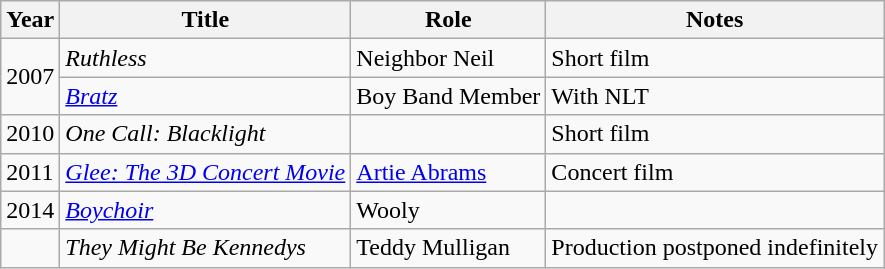<table class="wikitable sortable">
<tr>
<th>Year</th>
<th>Title</th>
<th>Role</th>
<th class="unsortable">Notes</th>
</tr>
<tr>
<td rowspan="2">2007</td>
<td><em>Ruthless</em></td>
<td>Neighbor Neil</td>
<td>Short film</td>
</tr>
<tr>
<td><em><a href='#'>Bratz</a></em></td>
<td>Boy Band Member</td>
<td>With NLT</td>
</tr>
<tr>
<td>2010</td>
<td><em>One Call: Blacklight</em></td>
<td></td>
<td>Short film</td>
</tr>
<tr>
<td>2011</td>
<td><em><a href='#'>Glee: The 3D Concert Movie</a></em></td>
<td><a href='#'>Artie Abrams</a></td>
<td>Concert film</td>
</tr>
<tr>
<td>2014</td>
<td><em><a href='#'>Boychoir</a></em></td>
<td>Wooly</td>
<td></td>
</tr>
<tr>
<td></td>
<td><em>They Might Be Kennedys</em></td>
<td>Teddy Mulligan</td>
<td>Production postponed indefinitely</td>
</tr>
</table>
